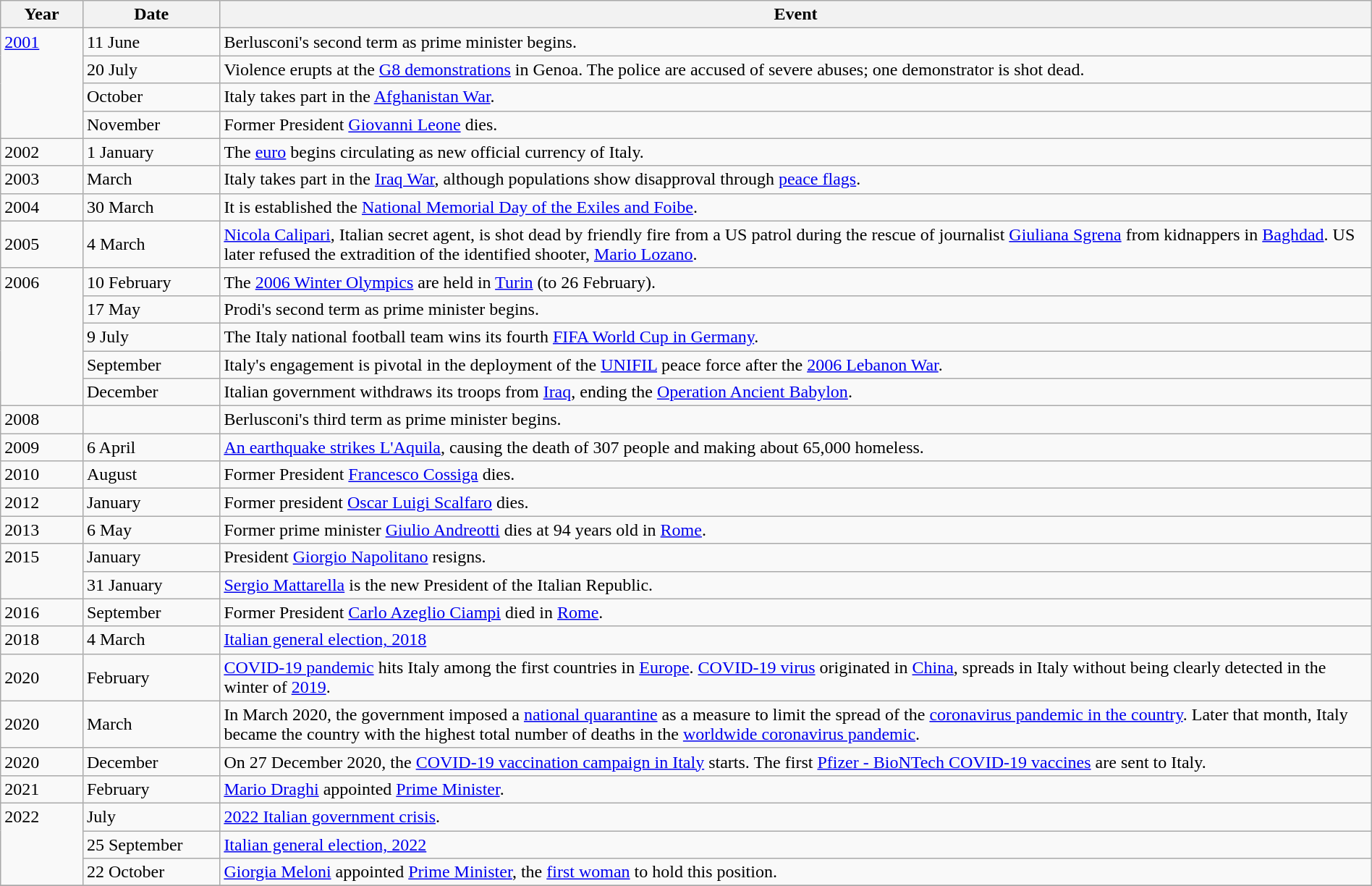<table class="wikitable" width="100%">
<tr>
<th style="width:6%">Year</th>
<th style="width:10%">Date</th>
<th>Event</th>
</tr>
<tr>
<td rowspan="4" valign="top"><a href='#'>2001</a></td>
<td>11 June</td>
<td>Berlusconi's second term as prime minister begins.</td>
</tr>
<tr>
<td>20 July</td>
<td>Violence erupts at the <a href='#'>G8 demonstrations</a> in Genoa. The police are accused of severe abuses; one demonstrator is shot dead.</td>
</tr>
<tr>
<td>October</td>
<td>Italy takes part in the <a href='#'>Afghanistan War</a>.</td>
</tr>
<tr>
<td>November</td>
<td>Former President <a href='#'>Giovanni Leone</a> dies.</td>
</tr>
<tr>
<td>2002</td>
<td>1 January</td>
<td>The <a href='#'>euro</a> begins circulating as new official currency of Italy.</td>
</tr>
<tr>
<td>2003</td>
<td>March</td>
<td>Italy takes part in the <a href='#'>Iraq War</a>, although populations show disapproval through <a href='#'>peace flags</a>.</td>
</tr>
<tr>
<td>2004</td>
<td>30 March</td>
<td>It is established the <a href='#'>National Memorial Day of the Exiles and Foibe</a>.</td>
</tr>
<tr>
<td>2005</td>
<td>4 March</td>
<td><a href='#'>Nicola Calipari</a>, Italian secret agent, is shot dead by friendly fire from a US patrol during the rescue of journalist <a href='#'>Giuliana Sgrena</a> from kidnappers in <a href='#'>Baghdad</a>. US later refused the extradition of the identified shooter, <a href='#'>Mario Lozano</a>.</td>
</tr>
<tr>
<td rowspan="5" valign="top">2006</td>
<td>10 February</td>
<td>The <a href='#'>2006 Winter Olympics</a> are held in <a href='#'>Turin</a> (to 26 February).</td>
</tr>
<tr>
<td>17 May</td>
<td>Prodi's second term as prime minister begins.</td>
</tr>
<tr>
<td>9 July</td>
<td>The Italy national football team wins its fourth <a href='#'>FIFA World Cup in Germany</a>.</td>
</tr>
<tr>
<td>September</td>
<td>Italy's engagement is pivotal in the deployment of the <a href='#'>UNIFIL</a> peace force after the <a href='#'>2006 Lebanon War</a>.</td>
</tr>
<tr>
<td>December</td>
<td>Italian government withdraws its troops from <a href='#'>Iraq</a>, ending the <a href='#'>Operation Ancient Babylon</a>.</td>
</tr>
<tr>
<td>2008</td>
<td></td>
<td>Berlusconi's third term as prime minister begins.</td>
</tr>
<tr>
<td>2009</td>
<td>6 April</td>
<td><a href='#'>An earthquake strikes L'Aquila</a>, causing the death of 307 people and making about 65,000 homeless.</td>
</tr>
<tr>
<td>2010</td>
<td>August</td>
<td>Former President <a href='#'>Francesco Cossiga</a> dies.</td>
</tr>
<tr>
<td>2012</td>
<td>January</td>
<td>Former president <a href='#'>Oscar Luigi Scalfaro</a> dies.</td>
</tr>
<tr>
<td>2013</td>
<td>6 May</td>
<td>Former prime minister <a href='#'>Giulio Andreotti</a> dies at 94 years old in <a href='#'>Rome</a>.</td>
</tr>
<tr>
<td rowspan="2" valign="top">2015</td>
<td>January</td>
<td>President <a href='#'>Giorgio Napolitano</a> resigns.</td>
</tr>
<tr>
<td>31 January</td>
<td><a href='#'>Sergio Mattarella</a> is the new President of the Italian Republic.</td>
</tr>
<tr>
<td>2016</td>
<td>September</td>
<td>Former President <a href='#'>Carlo Azeglio Ciampi</a> died in <a href='#'>Rome</a>.</td>
</tr>
<tr>
<td>2018</td>
<td>4 March</td>
<td><a href='#'>Italian general election, 2018</a></td>
</tr>
<tr>
<td>2020</td>
<td>February</td>
<td><a href='#'>COVID-19 pandemic</a> hits Italy among the first countries in <a href='#'>Europe</a>. <a href='#'>COVID-19 virus</a> originated in <a href='#'>China</a>, spreads in Italy without being clearly detected in the winter of <a href='#'>2019</a>.</td>
</tr>
<tr>
<td>2020</td>
<td>March</td>
<td>In March 2020, the government imposed a <a href='#'>national quarantine</a> as a measure to limit the spread of the <a href='#'>coronavirus pandemic in the country</a>. Later that month, Italy became the country with the highest total number of deaths in the <a href='#'>worldwide coronavirus pandemic</a>.</td>
</tr>
<tr>
<td>2020</td>
<td>December</td>
<td>On 27 December 2020, the <a href='#'>COVID-19 vaccination campaign in Italy</a> starts. The first <a href='#'>Pfizer - BioNTech COVID-19 vaccines</a> are sent to Italy.</td>
</tr>
<tr>
<td>2021</td>
<td>February</td>
<td><a href='#'>Mario Draghi</a> appointed <a href='#'>Prime Minister</a>.</td>
</tr>
<tr>
<td rowspan="3" valign="top">2022</td>
<td>July</td>
<td><a href='#'>2022 Italian government crisis</a>.</td>
</tr>
<tr>
<td>25 September</td>
<td><a href='#'>Italian general election, 2022</a></td>
</tr>
<tr>
<td>22 October</td>
<td><a href='#'>Giorgia Meloni</a> appointed <a href='#'>Prime Minister</a>, the <a href='#'>first woman</a> to hold this position.</td>
</tr>
<tr>
</tr>
</table>
